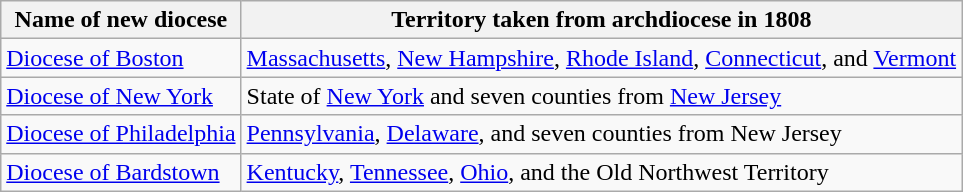<table class="wikitable">
<tr>
<th>Name of new diocese</th>
<th>Territory taken from archdiocese in 1808</th>
</tr>
<tr>
<td><a href='#'>Diocese of Boston</a></td>
<td><a href='#'>Massachusetts</a>, <a href='#'>New Hampshire</a>, <a href='#'>Rhode Island</a>, <a href='#'>Connecticut</a>, and <a href='#'>Vermont</a></td>
</tr>
<tr>
<td><a href='#'>Diocese of New York</a></td>
<td>State of <a href='#'>New York</a> and seven counties from <a href='#'>New Jersey</a></td>
</tr>
<tr>
<td><a href='#'>Diocese of Philadelphia</a></td>
<td><a href='#'>Pennsylvania</a>, <a href='#'>Delaware</a>, and seven counties from New Jersey</td>
</tr>
<tr>
<td><a href='#'>Diocese of Bardstown</a></td>
<td><a href='#'>Kentucky</a>, <a href='#'>Tennessee</a>, <a href='#'>Ohio</a>, and the Old Northwest Territory</td>
</tr>
</table>
